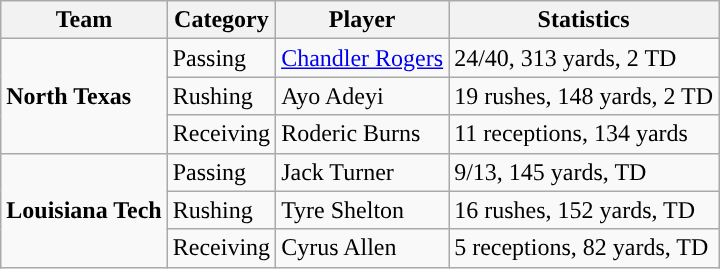<table class="wikitable" style="float: left;">
<tr>
<th>Team</th>
<th>Category</th>
<th>Player</th>
<th>Statistics</th>
</tr>
<tr>
<td rowspan=3><strong>North Texas</strong></td>
<td>Passing</td>
<td><a href='#'>Chandler Rogers</a></td>
<td>24/40, 313 yards, 2 TD</td>
</tr>
<tr>
<td>Rushing</td>
<td>Ayo Adeyi</td>
<td>19 rushes, 148 yards, 2 TD</td>
</tr>
<tr>
<td>Receiving</td>
<td>Roderic Burns</td>
<td>11 receptions, 134 yards</td>
</tr>
<tr>
<td rowspan=3><strong>Louisiana Tech</strong></td>
<td>Passing</td>
<td>Jack Turner</td>
<td>9/13, 145 yards, TD</td>
</tr>
<tr>
<td>Rushing</td>
<td>Tyre Shelton</td>
<td>16 rushes, 152 yards, TD</td>
</tr>
<tr>
<td>Receiving</td>
<td>Cyrus Allen</td>
<td>5 receptions, 82 yards, TD</td>
</tr>
</table>
